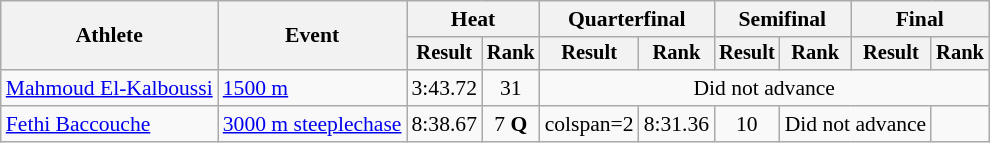<table class="wikitable" style="font-size:90%">
<tr>
<th rowspan="2">Athlete</th>
<th rowspan="2">Event</th>
<th colspan="2">Heat</th>
<th colspan="2">Quarterfinal</th>
<th colspan="2">Semifinal</th>
<th colspan="2">Final</th>
</tr>
<tr style="font-size:95%">
<th>Result</th>
<th>Rank</th>
<th>Result</th>
<th>Rank</th>
<th>Result</th>
<th>Rank</th>
<th>Result</th>
<th>Rank</th>
</tr>
<tr align=center>
<td align=left><a href='#'>Mahmoud El-Kalboussi</a></td>
<td align=left><a href='#'>1500 m</a></td>
<td>3:43.72</td>
<td>31</td>
<td colspan=6>Did not advance</td>
</tr>
<tr align=center>
<td align=left><a href='#'>Fethi Baccouche</a></td>
<td align=left><a href='#'>3000 m steeplechase</a></td>
<td>8:38.67</td>
<td>7 <strong>Q</strong></td>
<td>colspan=2 </td>
<td>8:31.36</td>
<td>10</td>
<td colspan=2>Did not advance</td>
</tr>
</table>
